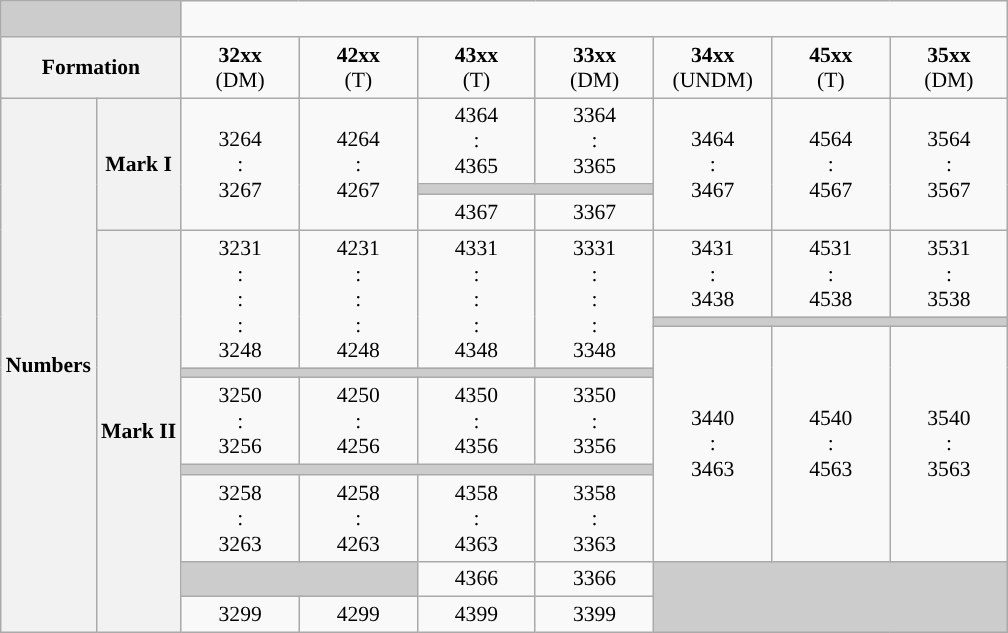<table class="wikitable" style="text-align:center; font-size:90%;">
<tr>
<th style="background-color:#ccc;" colspan="2"> </th>
<td colspan="7"></td>
</tr>
<tr style="border-top:solid 4px #">
<th colspan="2">Formation</th>
<td style="width:5em"><strong>32xx</strong><br>(DM)</td>
<td style="width:5em"><strong>42xx</strong><br>(T)</td>
<td style="width:5em"><strong>43xx</strong><br>(T)</td>
<td style="width:5em"><strong>33xx</strong><br>(DM)</td>
<td style="width:5em"><strong>34xx</strong><br>(UNDM)</td>
<td style="width:5em"><strong>45xx</strong><br>(T)</td>
<td style="width:5em"><strong>35xx</strong><br>(DM)</td>
</tr>
<tr style="border-top:solid 4px #">
<th rowspan="12">Numbers</th>
<th rowspan="3">Mark I</th>
<td rowspan="3">3264<br>:<br>3267</td>
<td rowspan="3">4264<br>:<br>4267</td>
<td>4364<br>:<br>4365</td>
<td>3364<br>:<br>3365</td>
<td rowspan="3">3464<br>:<br>3467</td>
<td rowspan="3">4564<br>:<br>4567</td>
<td rowspan="3">3564<br>:<br>3567</td>
</tr>
<tr>
<td style="background-color:#ccc;" colspan="2"></td>
</tr>
<tr>
<td>4367</td>
<td>3367</td>
</tr>
<tr>
<th rowspan="9">Mark II</th>
<td rowspan="3">3231<br>:<br>:<br>:<br>3248</td>
<td rowspan="3">4231<br>:<br>:<br>:<br>4248</td>
<td rowspan="3">4331<br>:<br>:<br>:<br>4348</td>
<td rowspan="3">3331<br>:<br>:<br>:<br>3348</td>
<td>3431<br>:<br>3438</td>
<td>4531<br>:<br>4538</td>
<td>3531<br>:<br>3538</td>
</tr>
<tr>
<td style="background-color:#ccc;" colspan="3"></td>
</tr>
<tr>
<td rowspan="5">3440<br>:<br>3463</td>
<td rowspan="5">4540<br>:<br>4563</td>
<td rowspan="5">3540<br>:<br>3563</td>
</tr>
<tr>
<td style="background-color:#ccc;" colspan="4"></td>
</tr>
<tr>
<td>3250<br>:<br>3256</td>
<td>4250<br>:<br>4256</td>
<td>4350<br>:<br>4356</td>
<td>3350<br>:<br>3356</td>
</tr>
<tr>
<td style="background-color:#ccc;" colspan="4"></td>
</tr>
<tr>
<td>3258<br>:<br>3263</td>
<td>4258<br>:<br>4263</td>
<td>4358<br>:<br>4363</td>
<td>3358<br>:<br>3363</td>
</tr>
<tr>
<td style="background-color:#ccc;" colspan="2"></td>
<td>4366</td>
<td>3366</td>
<td style="background-color:#ccc;" colspan="3" rowspan="2"></td>
</tr>
<tr>
<td>3299</td>
<td>4299</td>
<td>4399</td>
<td>3399</td>
</tr>
</table>
